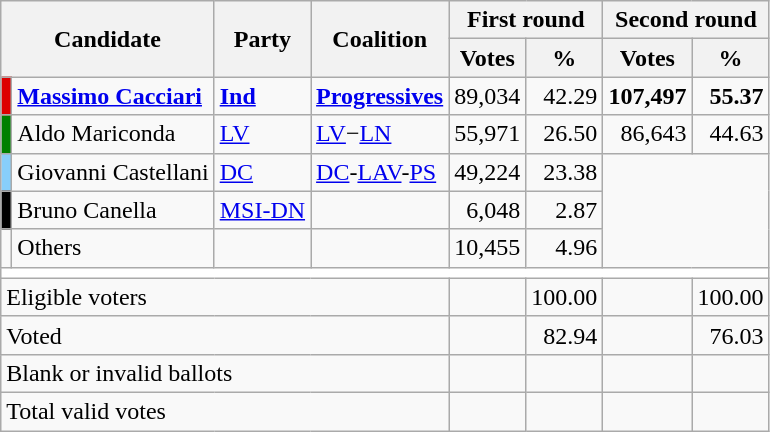<table class="wikitable centre">
<tr>
<th scope="col" rowspan=2 colspan=2>Candidate</th>
<th scope="col" rowspan=2 colspan=1>Party</th>
<th scope="col" rowspan=2 colspan=1>Coalition</th>
<th scope="col" colspan=2>First round</th>
<th scope="col" colspan=2>Second round</th>
</tr>
<tr>
<th scope="col">Votes</th>
<th scope="col">%</th>
<th scope="col">Votes</th>
<th scope="col">%</th>
</tr>
<tr>
<td bgcolor="#dd0000"></td>
<td><strong><a href='#'>Massimo Cacciari</a></strong></td>
<td><strong><a href='#'>Ind</a></strong></td>
<td><strong><a href='#'>Progressives</a></strong></td>
<td style="text-align: right">89,034</td>
<td style="text-align: right">42.29</td>
<td style="text-align: right"><strong>107,497</strong></td>
<td style="text-align: right"><strong>55.37</strong></td>
</tr>
<tr>
<td bgcolor="#008000"></td>
<td>Aldo Mariconda</td>
<td><a href='#'>LV</a></td>
<td><a href='#'>LV</a>−<a href='#'>LN</a></td>
<td style="text-align: right">55,971</td>
<td style="text-align: right">26.50</td>
<td style="text-align: right">86,643</td>
<td style="text-align: right">44.63</td>
</tr>
<tr>
<td bgcolor="#87CEFA"></td>
<td>Giovanni Castellani</td>
<td><a href='#'>DC</a></td>
<td><a href='#'>DC</a>-<a href='#'>LAV</a>-<a href='#'>PS</a></td>
<td style="text-align: right">49,224</td>
<td style="text-align: right">23.38</td>
</tr>
<tr>
<td bgcolor="#000000"></td>
<td>Bruno Canella</td>
<td><a href='#'>MSI-DN</a></td>
<td></td>
<td style="text-align: right">6,048</td>
<td style="text-align: right">2.87</td>
</tr>
<tr>
<td bgcolor=""></td>
<td>Others</td>
<td></td>
<td></td>
<td style="text-align: right">10,455</td>
<td style="text-align: right">4.96</td>
</tr>
<tr bgcolor=white>
<td colspan=8></td>
</tr>
<tr>
<td colspan=4>Eligible voters</td>
<td style="text-align: right"></td>
<td style="text-align: right">100.00</td>
<td style="text-align: right"></td>
<td style="text-align: right">100.00</td>
</tr>
<tr>
<td colspan=4>Voted</td>
<td style="text-align: right"></td>
<td style="text-align: right">82.94</td>
<td style="text-align: right"></td>
<td style="text-align: right">76.03</td>
</tr>
<tr>
<td colspan=4>Blank or invalid ballots</td>
<td style="text-align: right"></td>
<td style="text-align: right"></td>
<td style="text-align: right"></td>
<td style="text-align: right"></td>
</tr>
<tr>
<td colspan=4>Total valid votes</td>
<td style="text-align: right"></td>
<td style="text-align: right"></td>
<td style="text-align: right"></td>
<td style="text-align: right"></td>
</tr>
</table>
